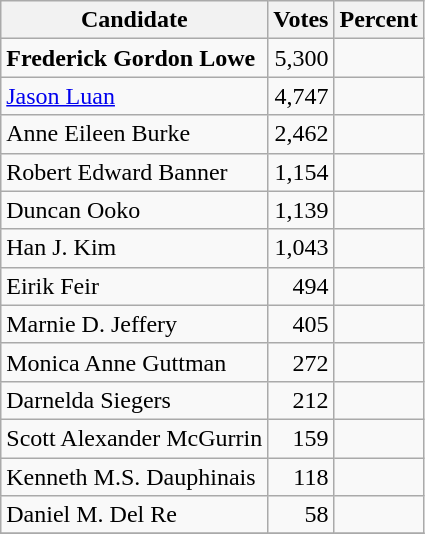<table class="wikitable">
<tr>
<th>Candidate</th>
<th>Votes</th>
<th>Percent</th>
</tr>
<tr>
<td style="font-weight:bold;">Frederick Gordon Lowe</td>
<td style="text-align:right;">5,300</td>
<td style="text-align:right;"></td>
</tr>
<tr>
<td><a href='#'>Jason Luan</a></td>
<td style="text-align:right;">4,747</td>
<td style="text-align:right;"></td>
</tr>
<tr>
<td>Anne Eileen Burke</td>
<td style="text-align:right;">2,462</td>
<td style="text-align:right;"></td>
</tr>
<tr>
<td>Robert Edward Banner</td>
<td style="text-align:right;">1,154</td>
<td style="text-align:right;"></td>
</tr>
<tr>
<td>Duncan Ooko</td>
<td style="text-align:right;">1,139</td>
<td style="text-align:right;"></td>
</tr>
<tr>
<td>Han J. Kim</td>
<td style="text-align:right;">1,043</td>
<td style="text-align:right;"></td>
</tr>
<tr>
<td>Eirik Feir</td>
<td style="text-align:right;">494</td>
<td style="text-align:right;"></td>
</tr>
<tr>
<td>Marnie D. Jeffery</td>
<td style="text-align:right;">405</td>
<td style="text-align:right;"></td>
</tr>
<tr>
<td>Monica Anne Guttman</td>
<td style="text-align:right;">272</td>
<td style="text-align:right;"></td>
</tr>
<tr>
<td>Darnelda Siegers</td>
<td style="text-align:right;">212</td>
<td style="text-align:right;"></td>
</tr>
<tr>
<td>Scott Alexander McGurrin</td>
<td style="text-align:right;">159</td>
<td style="text-align:right;"></td>
</tr>
<tr>
<td>Kenneth M.S. Dauphinais</td>
<td style="text-align:right;">118</td>
<td style="text-align:right;"></td>
</tr>
<tr>
<td>Daniel M. Del Re</td>
<td style="text-align:right;">58</td>
<td style="text-align:right;"></td>
</tr>
<tr>
</tr>
</table>
